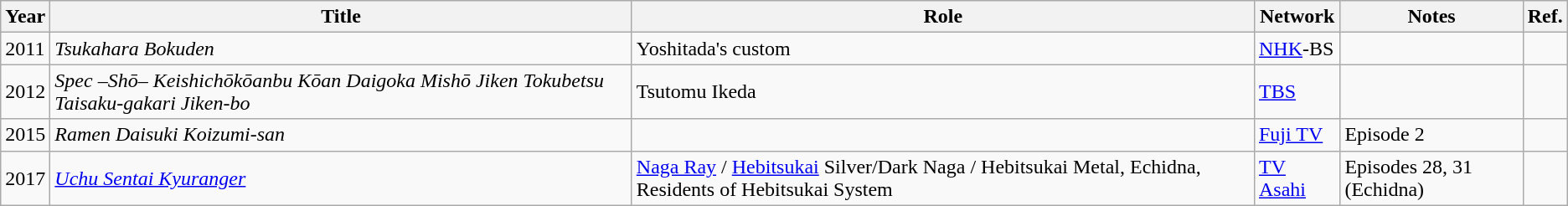<table class="wikitable">
<tr>
<th>Year</th>
<th>Title</th>
<th>Role</th>
<th>Network</th>
<th>Notes</th>
<th>Ref.</th>
</tr>
<tr>
<td>2011</td>
<td><em>Tsukahara Bokuden</em></td>
<td>Yoshitada's custom</td>
<td><a href='#'>NHK</a>-BS</td>
<td></td>
<td></td>
</tr>
<tr>
<td>2012</td>
<td><em>Spec –Shō– Keishichōkōanbu Kōan Daigoka Mishō Jiken Tokubetsu Taisaku-gakari Jiken-bo</em></td>
<td>Tsutomu Ikeda</td>
<td><a href='#'>TBS</a></td>
<td></td>
<td></td>
</tr>
<tr>
<td>2015</td>
<td><em>Ramen Daisuki Koizumi-san</em></td>
<td></td>
<td><a href='#'>Fuji TV</a></td>
<td>Episode 2</td>
<td></td>
</tr>
<tr>
<td>2017</td>
<td><em><a href='#'>Uchu Sentai Kyuranger</a></em></td>
<td><a href='#'>Naga Ray</a> / <a href='#'>Hebitsukai</a> Silver/Dark Naga / Hebitsukai Metal, Echidna, Residents of Hebitsukai System</td>
<td><a href='#'>TV Asahi</a></td>
<td>Episodes 28, 31 (Echidna)</td>
<td></td>
</tr>
</table>
